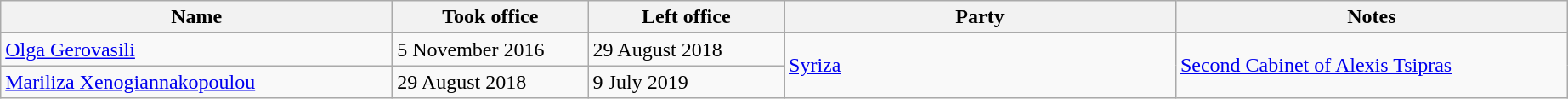<table class="wikitable">
<tr>
<th width="20%">Name</th>
<th width="10%">Took office</th>
<th width="10%">Left office</th>
<th width="20%">Party</th>
<th width="20%">Notes</th>
</tr>
<tr>
<td><a href='#'>Olga Gerovasili</a></td>
<td>5 November 2016</td>
<td>29 August 2018</td>
<td rowspan=2><a href='#'>Syriza</a></td>
<td rowspan=2><a href='#'>Second Cabinet of Alexis Tsipras</a></td>
</tr>
<tr>
<td><a href='#'>Mariliza Xenogiannakopoulou</a></td>
<td>29 August 2018</td>
<td>9 July 2019</td>
</tr>
</table>
